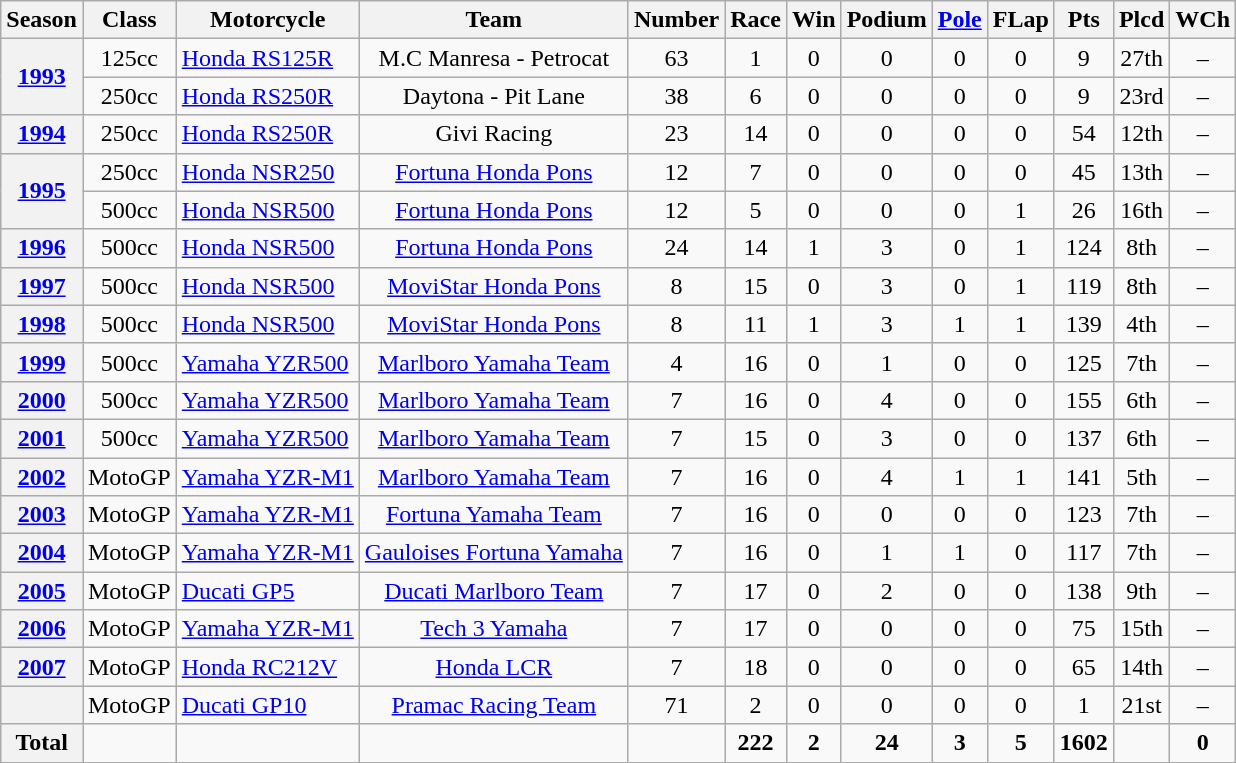<table class="wikitable" style="text-align:center">
<tr>
<th>Season</th>
<th>Class</th>
<th>Motorcycle</th>
<th>Team</th>
<th>Number</th>
<th>Race</th>
<th>Win</th>
<th>Podium</th>
<th><a href='#'>Pole</a></th>
<th>FLap</th>
<th>Pts</th>
<th>Plcd</th>
<th>WCh</th>
</tr>
<tr>
<th rowspan=2><a href='#'>1993</a></th>
<td>125cc</td>
<td align="left"><a href='#'>Honda RS125R</a></td>
<td>M.C Manresa - Petrocat</td>
<td>63</td>
<td>1</td>
<td>0</td>
<td>0</td>
<td>0</td>
<td>0</td>
<td>9</td>
<td>27th</td>
<td>–</td>
</tr>
<tr>
<td>250cc</td>
<td align="left"><a href='#'>Honda RS250R</a></td>
<td>Daytona - Pit Lane</td>
<td>38</td>
<td>6</td>
<td>0</td>
<td>0</td>
<td>0</td>
<td>0</td>
<td>9</td>
<td>23rd</td>
<td>–</td>
</tr>
<tr>
<th><a href='#'>1994</a></th>
<td>250cc</td>
<td align="left"><a href='#'>Honda RS250R</a></td>
<td>Givi Racing</td>
<td>23</td>
<td>14</td>
<td>0</td>
<td>0</td>
<td>0</td>
<td>0</td>
<td>54</td>
<td>12th</td>
<td>–</td>
</tr>
<tr>
<th rowspan=2><a href='#'>1995</a></th>
<td>250cc</td>
<td align="left"><a href='#'>Honda NSR250</a></td>
<td><a href='#'>Fortuna Honda Pons</a></td>
<td>12</td>
<td>7</td>
<td>0</td>
<td>0</td>
<td>0</td>
<td>0</td>
<td>45</td>
<td>13th</td>
<td>–</td>
</tr>
<tr>
<td>500cc</td>
<td align="left"><a href='#'>Honda NSR500</a></td>
<td><a href='#'>Fortuna Honda Pons</a></td>
<td>12</td>
<td>5</td>
<td>0</td>
<td>0</td>
<td>0</td>
<td>1</td>
<td>26</td>
<td>16th</td>
<td>–</td>
</tr>
<tr>
<th><a href='#'>1996</a></th>
<td>500cc</td>
<td align="left"><a href='#'>Honda NSR500</a></td>
<td><a href='#'>Fortuna Honda Pons</a></td>
<td>24</td>
<td>14</td>
<td>1</td>
<td>3</td>
<td>0</td>
<td>1</td>
<td>124</td>
<td>8th</td>
<td>–</td>
</tr>
<tr>
<th><a href='#'>1997</a></th>
<td>500cc</td>
<td align="left"><a href='#'>Honda NSR500</a></td>
<td><a href='#'>MoviStar Honda Pons</a></td>
<td>8</td>
<td>15</td>
<td>0</td>
<td>3</td>
<td>0</td>
<td>1</td>
<td>119</td>
<td>8th</td>
<td>–</td>
</tr>
<tr>
<th><a href='#'>1998</a></th>
<td>500cc</td>
<td align="left"><a href='#'>Honda NSR500</a></td>
<td><a href='#'>MoviStar Honda Pons</a></td>
<td>8</td>
<td>11</td>
<td>1</td>
<td>3</td>
<td>1</td>
<td>1</td>
<td>139</td>
<td>4th</td>
<td>–</td>
</tr>
<tr>
<th><a href='#'>1999</a></th>
<td>500cc</td>
<td align="left"><a href='#'>Yamaha YZR500</a></td>
<td><a href='#'>Marlboro Yamaha Team</a></td>
<td>4</td>
<td>16</td>
<td>0</td>
<td>1</td>
<td>0</td>
<td>0</td>
<td>125</td>
<td>7th</td>
<td>–</td>
</tr>
<tr>
<th><a href='#'>2000</a></th>
<td>500cc</td>
<td align="left"><a href='#'>Yamaha YZR500</a></td>
<td><a href='#'>Marlboro Yamaha Team</a></td>
<td>7</td>
<td>16</td>
<td>0</td>
<td>4</td>
<td>0</td>
<td>0</td>
<td>155</td>
<td>6th</td>
<td>–</td>
</tr>
<tr>
<th><a href='#'>2001</a></th>
<td>500cc</td>
<td align="left"><a href='#'>Yamaha YZR500</a></td>
<td><a href='#'>Marlboro Yamaha Team</a></td>
<td>7</td>
<td>15</td>
<td>0</td>
<td>3</td>
<td>0</td>
<td>0</td>
<td>137</td>
<td>6th</td>
<td>–</td>
</tr>
<tr>
<th><a href='#'>2002</a></th>
<td>MotoGP</td>
<td align="left"><a href='#'>Yamaha YZR-M1</a></td>
<td><a href='#'>Marlboro Yamaha Team</a></td>
<td>7</td>
<td>16</td>
<td>0</td>
<td>4</td>
<td>1</td>
<td>1</td>
<td>141</td>
<td>5th</td>
<td>–</td>
</tr>
<tr>
<th><a href='#'>2003</a></th>
<td>MotoGP</td>
<td align="left"><a href='#'>Yamaha YZR-M1</a></td>
<td><a href='#'>Fortuna Yamaha Team</a></td>
<td>7</td>
<td>16</td>
<td>0</td>
<td>0</td>
<td>0</td>
<td>0</td>
<td>123</td>
<td>7th</td>
<td>–</td>
</tr>
<tr>
<th><a href='#'>2004</a></th>
<td>MotoGP</td>
<td align="left"><a href='#'>Yamaha YZR-M1</a></td>
<td><a href='#'>Gauloises Fortuna Yamaha</a></td>
<td>7</td>
<td>16</td>
<td>0</td>
<td>1</td>
<td>1</td>
<td>0</td>
<td>117</td>
<td>7th</td>
<td>–</td>
</tr>
<tr>
<th><a href='#'>2005</a></th>
<td>MotoGP</td>
<td align="left"><a href='#'>Ducati GP5</a></td>
<td><a href='#'>Ducati Marlboro Team</a></td>
<td>7</td>
<td>17</td>
<td>0</td>
<td>2</td>
<td>0</td>
<td>0</td>
<td>138</td>
<td>9th</td>
<td>–</td>
</tr>
<tr>
<th><a href='#'>2006</a></th>
<td>MotoGP</td>
<td align="left"><a href='#'>Yamaha YZR-M1</a></td>
<td><a href='#'>Tech 3 Yamaha</a></td>
<td>7</td>
<td>17</td>
<td>0</td>
<td>0</td>
<td>0</td>
<td>0</td>
<td>75</td>
<td>15th</td>
<td>–</td>
</tr>
<tr>
<th><a href='#'>2007</a></th>
<td>MotoGP</td>
<td align="left"><a href='#'>Honda RC212V</a></td>
<td><a href='#'>Honda LCR</a></td>
<td>7</td>
<td>18</td>
<td>0</td>
<td>0</td>
<td>0</td>
<td>0</td>
<td>65</td>
<td>14th</td>
<td>–</td>
</tr>
<tr>
<th></th>
<td>MotoGP</td>
<td align="left"><a href='#'>Ducati GP10</a></td>
<td><a href='#'>Pramac Racing Team</a></td>
<td>71</td>
<td>2</td>
<td>0</td>
<td>0</td>
<td>0</td>
<td>0</td>
<td>1</td>
<td>21st</td>
<td>–</td>
</tr>
<tr>
<th>Total</th>
<td></td>
<td></td>
<td></td>
<td></td>
<td><strong>222</strong></td>
<td><strong>2</strong></td>
<td><strong>24</strong></td>
<td><strong>3</strong></td>
<td><strong>5</strong></td>
<td><strong>1602</strong></td>
<td></td>
<td><strong>0</strong></td>
</tr>
</table>
